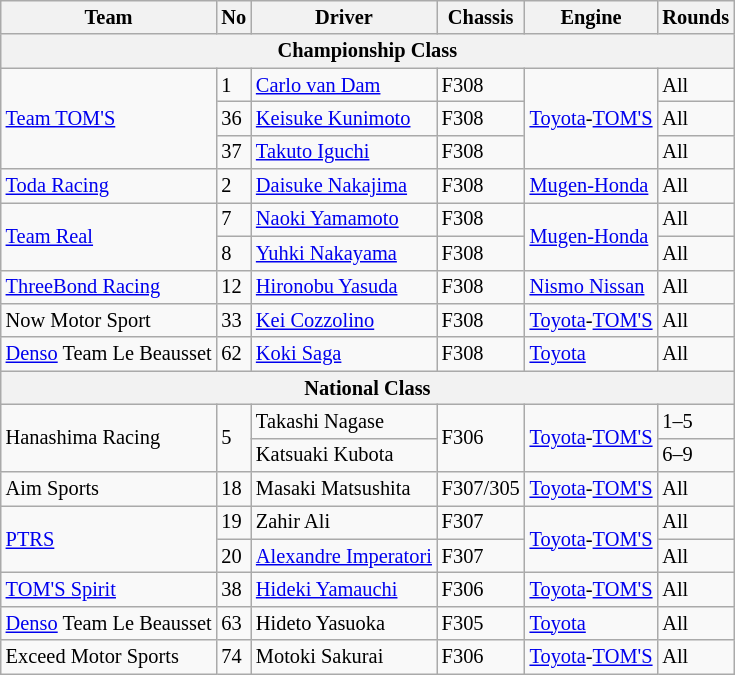<table class="wikitable" style="font-size: 85%;">
<tr>
<th>Team</th>
<th>No</th>
<th>Driver</th>
<th>Chassis</th>
<th>Engine</th>
<th>Rounds</th>
</tr>
<tr>
<th colspan=6>Championship Class</th>
</tr>
<tr>
<td rowspan=3> <a href='#'>Team TOM'S</a></td>
<td>1</td>
<td> <a href='#'>Carlo van Dam</a></td>
<td>F308</td>
<td rowspan=3><a href='#'>Toyota</a>-<a href='#'>TOM'S</a></td>
<td>All</td>
</tr>
<tr>
<td>36</td>
<td> <a href='#'>Keisuke Kunimoto</a></td>
<td>F308</td>
<td>All</td>
</tr>
<tr>
<td>37</td>
<td> <a href='#'>Takuto Iguchi</a></td>
<td>F308</td>
<td>All</td>
</tr>
<tr>
<td> <a href='#'>Toda Racing</a></td>
<td>2</td>
<td> <a href='#'>Daisuke Nakajima</a></td>
<td>F308</td>
<td><a href='#'>Mugen-Honda</a></td>
<td>All</td>
</tr>
<tr>
<td rowspan=2> <a href='#'>Team Real</a></td>
<td>7</td>
<td> <a href='#'>Naoki Yamamoto</a></td>
<td>F308</td>
<td rowspan=2><a href='#'>Mugen-Honda</a></td>
<td>All</td>
</tr>
<tr>
<td>8</td>
<td> <a href='#'>Yuhki Nakayama</a></td>
<td>F308</td>
<td>All</td>
</tr>
<tr>
<td> <a href='#'>ThreeBond Racing</a></td>
<td>12</td>
<td> <a href='#'>Hironobu Yasuda</a></td>
<td>F308</td>
<td><a href='#'>Nismo Nissan</a></td>
<td>All</td>
</tr>
<tr>
<td> Now Motor Sport</td>
<td>33</td>
<td> <a href='#'>Kei Cozzolino</a></td>
<td>F308</td>
<td><a href='#'>Toyota</a>-<a href='#'>TOM'S</a></td>
<td>All</td>
</tr>
<tr>
<td> <a href='#'>Denso</a> Team Le Beausset</td>
<td>62</td>
<td> <a href='#'>Koki Saga</a></td>
<td>F308</td>
<td><a href='#'>Toyota</a></td>
<td>All</td>
</tr>
<tr>
<th colspan=6>National Class</th>
</tr>
<tr>
<td rowspan=2> Hanashima Racing</td>
<td rowspan=2>5</td>
<td> Takashi Nagase</td>
<td rowspan=2>F306</td>
<td rowspan=2><a href='#'>Toyota</a>-<a href='#'>TOM'S</a></td>
<td>1–5</td>
</tr>
<tr>
<td> Katsuaki Kubota</td>
<td>6–9</td>
</tr>
<tr>
<td> Aim Sports</td>
<td>18</td>
<td> Masaki Matsushita</td>
<td>F307/305</td>
<td><a href='#'>Toyota</a>-<a href='#'>TOM'S</a></td>
<td>All</td>
</tr>
<tr>
<td rowspan=2> <a href='#'>PTRS</a></td>
<td>19</td>
<td> Zahir Ali</td>
<td>F307</td>
<td rowspan=2><a href='#'>Toyota</a>-<a href='#'>TOM'S</a></td>
<td>All</td>
</tr>
<tr>
<td>20</td>
<td> <a href='#'>Alexandre Imperatori</a></td>
<td>F307</td>
<td>All</td>
</tr>
<tr>
<td> <a href='#'>TOM'S Spirit</a></td>
<td>38</td>
<td> <a href='#'>Hideki Yamauchi</a></td>
<td>F306</td>
<td><a href='#'>Toyota</a>-<a href='#'>TOM'S</a></td>
<td>All</td>
</tr>
<tr>
<td> <a href='#'>Denso</a> Team Le Beausset</td>
<td>63</td>
<td> Hideto Yasuoka</td>
<td>F305</td>
<td><a href='#'>Toyota</a></td>
<td>All</td>
</tr>
<tr>
<td> Exceed Motor Sports</td>
<td>74</td>
<td> Motoki Sakurai</td>
<td>F306</td>
<td><a href='#'>Toyota</a>-<a href='#'>TOM'S</a></td>
<td>All</td>
</tr>
</table>
